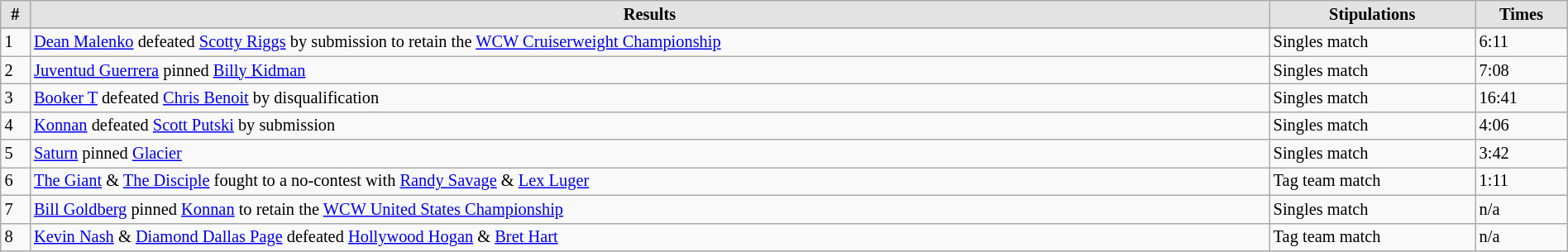<table style="font-size: 85%; text-align: left;" class="wikitable sortable" width="100%">
<tr>
<th style="border-style: none none solid solid; background: #e3e3e3"><strong>#</strong></th>
<th style="border-style: none none solid solid; background: #e3e3e3"><strong>Results</strong></th>
<th style="border-style: none none solid solid; background: #e3e3e3"><strong>Stipulations</strong></th>
<th style="border-style: none none solid solid; background: #e3e3e3"><strong>Times</strong></th>
</tr>
<tr>
</tr>
<tr>
<td>1</td>
<td><a href='#'>Dean Malenko</a> defeated <a href='#'>Scotty Riggs</a> by submission to retain the <a href='#'>WCW Cruiserweight Championship</a></td>
<td>Singles match</td>
<td>6:11</td>
</tr>
<tr>
<td>2</td>
<td><a href='#'>Juventud Guerrera</a> pinned <a href='#'>Billy Kidman</a></td>
<td>Singles match</td>
<td>7:08</td>
</tr>
<tr>
<td>3</td>
<td><a href='#'>Booker T</a> defeated <a href='#'>Chris Benoit</a> by disqualification</td>
<td>Singles match</td>
<td>16:41</td>
</tr>
<tr>
<td>4</td>
<td><a href='#'>Konnan</a> defeated <a href='#'>Scott Putski</a> by submission</td>
<td>Singles match</td>
<td>4:06</td>
</tr>
<tr>
<td>5</td>
<td><a href='#'>Saturn</a> pinned <a href='#'>Glacier</a></td>
<td>Singles match</td>
<td>3:42</td>
</tr>
<tr>
<td>6</td>
<td><a href='#'>The Giant</a> & <a href='#'>The Disciple</a> fought to a no-contest with <a href='#'>Randy Savage</a> & <a href='#'>Lex Luger</a></td>
<td>Tag team match</td>
<td>1:11</td>
</tr>
<tr>
<td>7</td>
<td><a href='#'>Bill Goldberg</a> pinned <a href='#'>Konnan</a> to retain the <a href='#'>WCW United States Championship</a></td>
<td>Singles match</td>
<td>n/a</td>
</tr>
<tr>
<td>8</td>
<td><a href='#'>Kevin Nash</a> & <a href='#'>Diamond Dallas Page</a> defeated <a href='#'>Hollywood Hogan</a> & <a href='#'>Bret Hart</a></td>
<td>Tag team match</td>
<td>n/a</td>
</tr>
</table>
